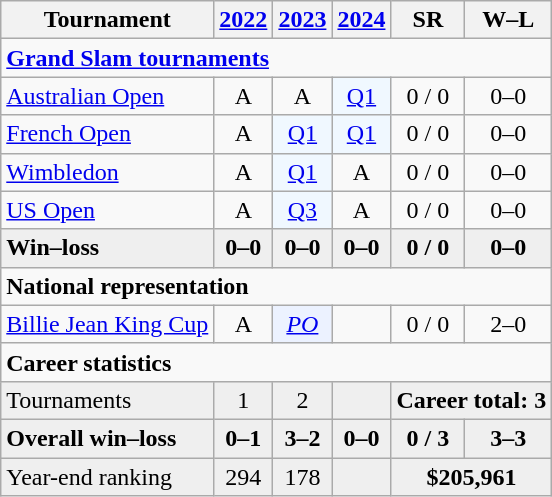<table class=wikitable style=text-align:center>
<tr>
<th>Tournament</th>
<th><a href='#'>2022</a></th>
<th><a href='#'>2023</a></th>
<th><a href='#'>2024</a></th>
<th>SR</th>
<th>W–L</th>
</tr>
<tr>
<td colspan=7 style=text-align:left><strong><a href='#'>Grand Slam tournaments</a></strong></td>
</tr>
<tr>
<td style=text-align:left><a href='#'>Australian Open</a></td>
<td>A</td>
<td>A</td>
<td style=background:#f0f8ff><a href='#'>Q1</a></td>
<td>0 / 0</td>
<td>0–0</td>
</tr>
<tr>
<td style=text-align:left><a href='#'>French Open</a></td>
<td>A</td>
<td style=background:#f0f8ff><a href='#'>Q1</a></td>
<td style=background:#f0f8ff><a href='#'>Q1</a></td>
<td>0 / 0</td>
<td>0–0</td>
</tr>
<tr>
<td style=text-align:left><a href='#'>Wimbledon</a></td>
<td>A</td>
<td style=background:#f0f8ff><a href='#'>Q1</a></td>
<td>A</td>
<td>0 / 0</td>
<td>0–0</td>
</tr>
<tr>
<td style=text-align:left><a href='#'>US Open</a></td>
<td>A</td>
<td style=background:#f0f8ff><a href='#'>Q3</a></td>
<td>A</td>
<td>0 / 0</td>
<td>0–0</td>
</tr>
<tr style=background:#efefef;font-weight:bold>
<td style=text-align:left>Win–loss</td>
<td>0–0</td>
<td>0–0</td>
<td>0–0</td>
<td>0 / 0</td>
<td>0–0</td>
</tr>
<tr>
<td colspan=7 style=text-align:left><strong>National representation</strong></td>
</tr>
<tr>
<td style=text-align:left><a href='#'>Billie Jean King Cup</a></td>
<td>A</td>
<td style=background:#ecf2ff><em><a href='#'>PO</a></em></td>
<td></td>
<td>0 / 0</td>
<td>2–0</td>
</tr>
<tr>
<td colspan=7 style=text-align:left><strong>Career statistics</strong></td>
</tr>
<tr style=background:#efefef>
<td style=text-align:left>Tournaments</td>
<td>1</td>
<td>2</td>
<td></td>
<td colspan=3><strong>Career total: 3</strong></td>
</tr>
<tr style=background:#efefef;font-weight:bold>
<td style=text-align:left>Overall win–loss</td>
<td>0–1</td>
<td>3–2</td>
<td>0–0</td>
<td>0 / 3</td>
<td>3–3</td>
</tr>
<tr style=background:#efefef>
<td style=text-align:left>Year-end ranking</td>
<td>294</td>
<td>178</td>
<td></td>
<td colspan=3><strong>$205,961</strong></td>
</tr>
</table>
